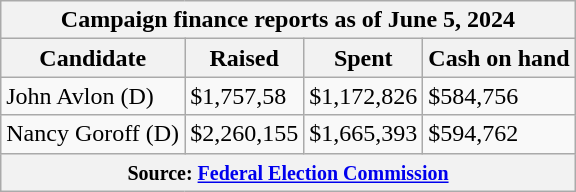<table class="wikitable sortable">
<tr>
<th colspan=4>Campaign finance reports as of June 5, 2024</th>
</tr>
<tr style="text-align:center;">
<th>Candidate</th>
<th>Raised</th>
<th>Spent</th>
<th>Cash on hand</th>
</tr>
<tr>
<td>John Avlon (D)</td>
<td>$1,757,58</td>
<td>$1,172,826</td>
<td>$584,756</td>
</tr>
<tr>
<td>Nancy Goroff (D)</td>
<td>$2,260,155</td>
<td>$1,665,393</td>
<td>$594,762</td>
</tr>
<tr>
<th colspan="4"><small>Source: <a href='#'>Federal Election Commission</a></small></th>
</tr>
</table>
